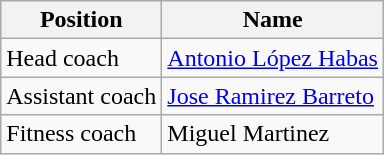<table class="wikitable">
<tr>
<th>Position</th>
<th>Name</th>
</tr>
<tr>
<td>Head coach</td>
<td> <a href='#'>Antonio López Habas</a></td>
</tr>
<tr>
<td>Assistant coach</td>
<td> <a href='#'>Jose Ramirez Barreto</a></td>
</tr>
<tr>
<td>Fitness coach</td>
<td> Miguel Martinez</td>
</tr>
</table>
